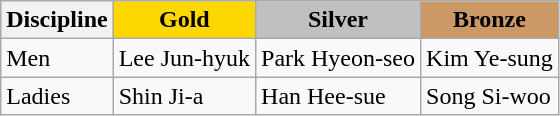<table class="wikitable">
<tr>
<th>Discipline</th>
<td align=center bgcolor=gold><strong>Gold</strong></td>
<td align=center bgcolor=silver><strong>Silver</strong></td>
<td align=center bgcolor=cc9966><strong>Bronze</strong></td>
</tr>
<tr>
<td>Men</td>
<td>Lee Jun-hyuk</td>
<td>Park Hyeon-seo</td>
<td>Kim Ye-sung</td>
</tr>
<tr>
<td>Ladies</td>
<td>Shin Ji-a</td>
<td>Han Hee-sue</td>
<td>Song Si-woo</td>
</tr>
</table>
